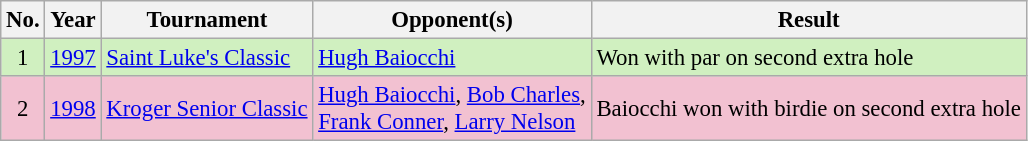<table class="wikitable" style="font-size:95%;">
<tr>
<th>No.</th>
<th>Year</th>
<th>Tournament</th>
<th>Opponent(s)</th>
<th>Result</th>
</tr>
<tr style="background:#D0F0C0;">
<td align=center>1</td>
<td><a href='#'>1997</a></td>
<td><a href='#'>Saint Luke's Classic</a></td>
<td> <a href='#'>Hugh Baiocchi</a></td>
<td>Won with par on second extra hole</td>
</tr>
<tr style="background:#F2C1D1;">
<td align=center>2</td>
<td><a href='#'>1998</a></td>
<td><a href='#'>Kroger Senior Classic</a></td>
<td> <a href='#'>Hugh Baiocchi</a>,  <a href='#'>Bob Charles</a>,<br> <a href='#'>Frank Conner</a>,  <a href='#'>Larry Nelson</a></td>
<td>Baiocchi won with birdie on second extra hole</td>
</tr>
</table>
